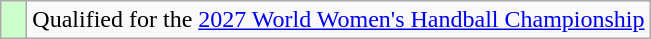<table class="wikitable">
<tr>
<td style="width:10px; background:#CCFFCC;"></td>
<td>Qualified for the <a href='#'>2027 World Women's Handball Championship</a></td>
</tr>
</table>
